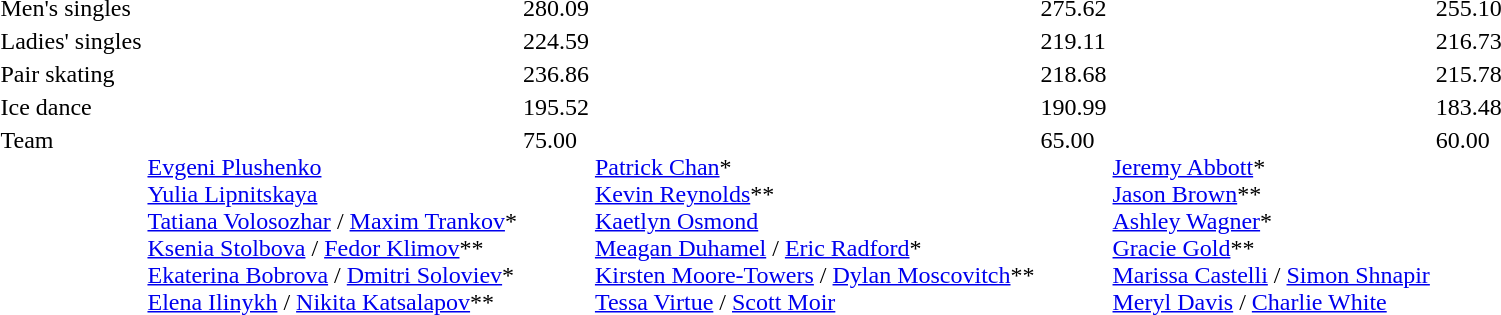<table>
<tr valign="top">
<td>Men's singles<br></td>
<td></td>
<td>280.09</td>
<td></td>
<td>275.62</td>
<td></td>
<td>255.10</td>
</tr>
<tr valign="top">
<td>Ladies' singles<br></td>
<td></td>
<td>224.59</td>
<td></td>
<td>219.11</td>
<td></td>
<td>216.73</td>
</tr>
<tr valign="top">
<td>Pair skating<br></td>
<td></td>
<td>236.86</td>
<td></td>
<td>218.68</td>
<td></td>
<td>215.78</td>
</tr>
<tr valign="top">
<td>Ice dance<br></td>
<td></td>
<td>195.52</td>
<td></td>
<td>190.99</td>
<td></td>
<td>183.48</td>
</tr>
<tr valign="top">
<td>Team<br></td>
<td><br><a href='#'>Evgeni Plushenko</a><br><a href='#'>Yulia Lipnitskaya</a><br><a href='#'>Tatiana Volosozhar</a> / <a href='#'>Maxim Trankov</a>*<br><a href='#'>Ksenia Stolbova</a> / <a href='#'>Fedor Klimov</a>**<br>  <a href='#'>Ekaterina Bobrova</a> / <a href='#'>Dmitri Soloviev</a>*<br><a href='#'>Elena Ilinykh</a> / <a href='#'>Nikita Katsalapov</a>**</td>
<td>75.00</td>
<td><br><a href='#'>Patrick Chan</a>*<br><a href='#'>Kevin Reynolds</a>**<br><a href='#'>Kaetlyn Osmond</a><br><a href='#'>Meagan Duhamel</a> / <a href='#'>Eric Radford</a>*<br><a href='#'>Kirsten Moore-Towers</a> / <a href='#'>Dylan Moscovitch</a>**<br><a href='#'>Tessa Virtue</a> / <a href='#'>Scott Moir</a></td>
<td>65.00</td>
<td><br><a href='#'>Jeremy Abbott</a>*<br><a href='#'>Jason Brown</a>**<br><a href='#'>Ashley Wagner</a>*<br><a href='#'>Gracie Gold</a>**<br><a href='#'>Marissa Castelli</a> / <a href='#'>Simon Shnapir</a><br><a href='#'>Meryl Davis</a> / <a href='#'>Charlie White</a></td>
<td>60.00</td>
</tr>
</table>
